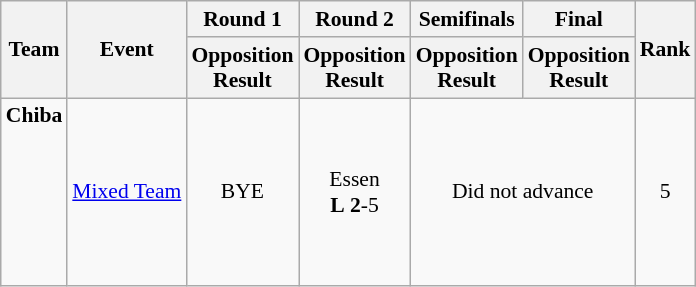<table class="wikitable" border="1" style="font-size:90%">
<tr>
<th rowspan=2>Team</th>
<th rowspan=2>Event</th>
<th>Round 1</th>
<th>Round 2</th>
<th>Semifinals</th>
<th>Final</th>
<th rowspan=2>Rank</th>
</tr>
<tr>
<th>Opposition<br>Result</th>
<th>Opposition<br>Result</th>
<th>Opposition<br>Result</th>
<th>Opposition<br>Result</th>
</tr>
<tr>
<td><strong>Chiba</strong><br><br><br><br><br><br><br></td>
<td><a href='#'>Mixed Team</a></td>
<td align=center>BYE</td>
<td align=center>Essen <br> <strong>L</strong> <strong>2</strong>-5</td>
<td align=center colspan=2>Did not advance</td>
<td align=center>5</td>
</tr>
</table>
